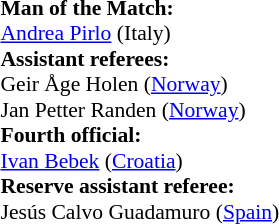<table style="width:100%; font-size:90%;">
<tr>
<td><br><strong>Man of the Match:</strong>
<br><a href='#'>Andrea Pirlo</a> (Italy)<br><strong>Assistant referees:</strong>
<br>Geir Åge Holen (<a href='#'>Norway</a>)
<br>Jan Petter Randen (<a href='#'>Norway</a>)
<br><strong>Fourth official:</strong>
<br><a href='#'>Ivan Bebek</a> (<a href='#'>Croatia</a>)
<br><strong>Reserve assistant referee:</strong>
<br>Jesús Calvo Guadamuro (<a href='#'>Spain</a>)</td>
</tr>
</table>
